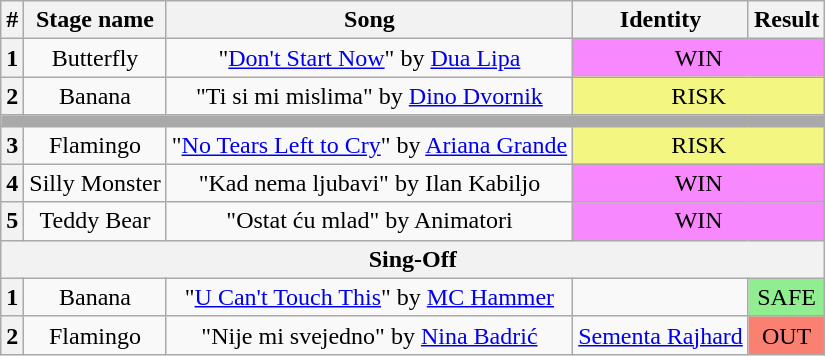<table class="wikitable plainrowheaders" style="text-align: center;">
<tr>
<th>#</th>
<th>Stage name</th>
<th>Song</th>
<th>Identity</th>
<th>Result</th>
</tr>
<tr>
<th>1</th>
<td>Butterfly</td>
<td>"<a href='#'>Don't Start Now</a>" by <a href='#'>Dua Lipa</a></td>
<td colspan="2" bgcolor="F888FD">WIN</td>
</tr>
<tr>
<th>2</th>
<td>Banana</td>
<td>"Ti si mi mislima" by <a href='#'>Dino Dvornik</a></td>
<td colspan="2" bgcolor="F3F781">RISK</td>
</tr>
<tr>
<th colspan="5" style="background:darkgrey"></th>
</tr>
<tr>
<th>3</th>
<td>Flamingo</td>
<td>"<a href='#'>No Tears Left to Cry</a>" by <a href='#'>Ariana Grande</a></td>
<td colspan="2" bgcolor="F3F781">RISK</td>
</tr>
<tr>
<th>4</th>
<td>Silly Monster</td>
<td>"Kad nema ljubavi" by Ilan Kabiljo</td>
<td colspan="2" bgcolor="F888FD">WIN</td>
</tr>
<tr>
<th>5</th>
<td>Teddy Bear</td>
<td>"Ostat ću mlad" by Animatori</td>
<td colspan="2" bgcolor="F888FD">WIN</td>
</tr>
<tr>
<th colspan="5">Sing-Off</th>
</tr>
<tr>
<th>1</th>
<td>Banana</td>
<td>"<a href='#'>U Can't Touch This</a>" by <a href='#'>MC Hammer</a></td>
<td></td>
<td bgcolor="lightgreen">SAFE</td>
</tr>
<tr>
<th>2</th>
<td>Flamingo</td>
<td>"Nije mi svejedno" by <a href='#'>Nina Badrić</a></td>
<td><a href='#'>Sementa Rajhard</a></td>
<td bgcolor="salmon">OUT</td>
</tr>
</table>
